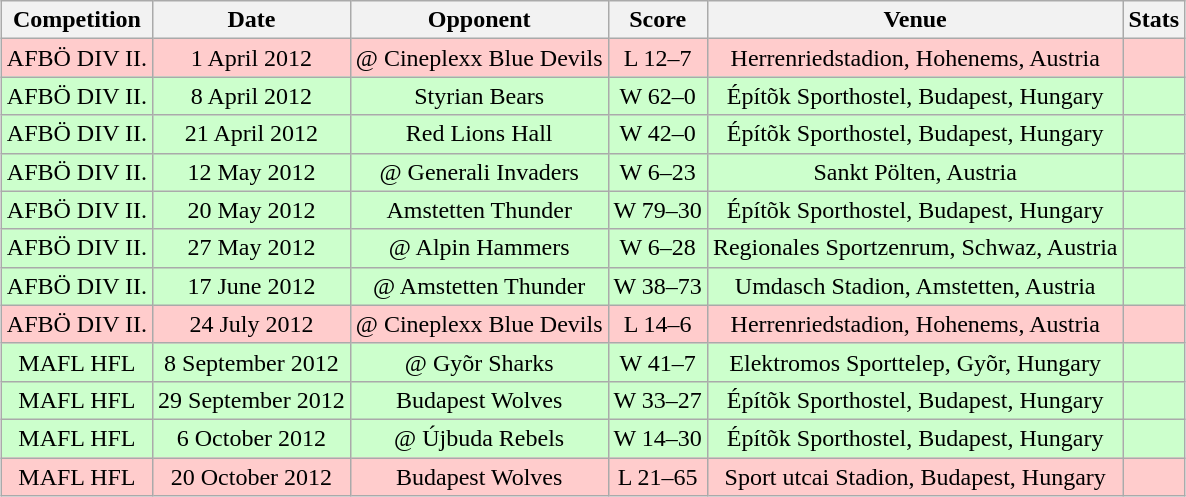<table class="wikitable" style="text-align: center; margin-left: auto; margin-right: auto;">
<tr>
<th>Competition</th>
<th>Date</th>
<th>Opponent</th>
<th>Score</th>
<th>Venue</th>
<th>Stats</th>
</tr>
<tr style="background:#fcc;">
<td>AFBÖ DIV II.</td>
<td>1 April 2012</td>
<td>@ Cineplexx Blue Devils</td>
<td>L 12–7</td>
<td>Herrenriedstadion, Hohenems, Austria</td>
<td></td>
</tr>
<tr style="background:#cfc;">
<td>AFBÖ DIV II.</td>
<td>8 April 2012</td>
<td>Styrian Bears</td>
<td>W 62–0</td>
<td>Építõk Sporthostel, Budapest, Hungary</td>
<td></td>
</tr>
<tr style="background:#cfc;">
<td>AFBÖ DIV II.</td>
<td>21 April 2012</td>
<td>Red Lions Hall</td>
<td>W 42–0</td>
<td>Építõk Sporthostel, Budapest, Hungary</td>
<td></td>
</tr>
<tr style="background:#cfc;">
<td>AFBÖ DIV II.</td>
<td>12 May 2012</td>
<td>@ Generali Invaders</td>
<td>W 6–23</td>
<td>Sankt Pölten, Austria</td>
<td></td>
</tr>
<tr style="background:#cfc;">
<td>AFBÖ DIV II.</td>
<td>20 May 2012</td>
<td>Amstetten Thunder</td>
<td>W 79–30</td>
<td>Építõk Sporthostel, Budapest, Hungary</td>
<td></td>
</tr>
<tr style="background:#cfc;">
<td>AFBÖ DIV II.</td>
<td>27 May 2012</td>
<td>@ Alpin Hammers</td>
<td>W 6–28</td>
<td>Regionales Sportzenrum, Schwaz, Austria</td>
<td></td>
</tr>
<tr style="background:#cfc;">
<td>AFBÖ DIV II.</td>
<td>17 June 2012</td>
<td>@ Amstetten Thunder</td>
<td>W 38–73</td>
<td>Umdasch Stadion, Amstetten, Austria</td>
<td></td>
</tr>
<tr style="background:#fcc;">
<td>AFBÖ DIV II.</td>
<td>24 July 2012</td>
<td>@ Cineplexx Blue Devils</td>
<td>L 14–6</td>
<td>Herrenriedstadion, Hohenems, Austria</td>
<td></td>
</tr>
<tr style="background:#cfc;">
<td>MAFL HFL</td>
<td>8 September 2012</td>
<td>@ Gyõr Sharks</td>
<td>W 41–7</td>
<td>Elektromos Sporttelep, Gyõr, Hungary</td>
<td></td>
</tr>
<tr style="background:#cfc;">
<td>MAFL HFL</td>
<td>29 September 2012</td>
<td>Budapest Wolves</td>
<td>W 33–27</td>
<td>Építõk Sporthostel, Budapest, Hungary</td>
<td></td>
</tr>
<tr style="background:#cfc;">
<td>MAFL HFL</td>
<td>6 October 2012</td>
<td>@ Újbuda Rebels</td>
<td>W 14–30</td>
<td>Építõk Sporthostel, Budapest, Hungary</td>
<td></td>
</tr>
<tr style="background:#fcc;">
<td>MAFL HFL</td>
<td>20 October 2012</td>
<td>Budapest Wolves</td>
<td>L 21–65</td>
<td>Sport utcai Stadion, Budapest, Hungary</td>
<td></td>
</tr>
</table>
